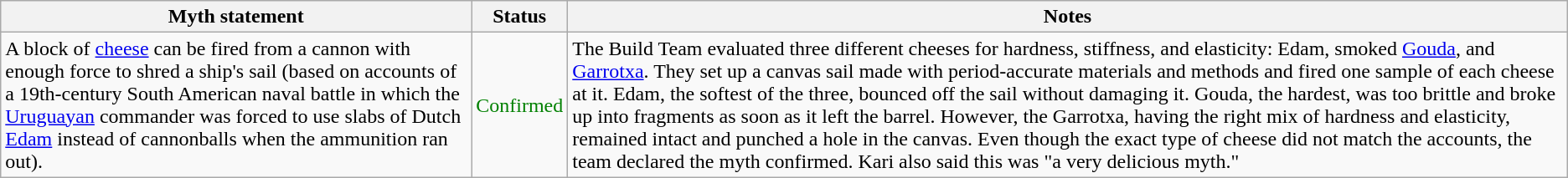<table class="wikitable plainrowheaders">
<tr>
<th>Myth statement</th>
<th>Status</th>
<th>Notes</th>
</tr>
<tr>
<td>A block of <a href='#'>cheese</a> can be fired from a cannon with enough force to shred a ship's sail (based on accounts of a 19th-century South American naval battle in which the <a href='#'>Uruguayan</a> commander was forced to use slabs of Dutch <a href='#'>Edam</a> instead of cannonballs when the ammunition ran out).</td>
<td style="color:green">Confirmed</td>
<td>The Build Team evaluated three different cheeses for hardness, stiffness, and elasticity: Edam, smoked <a href='#'>Gouda</a>, and <a href='#'>Garrotxa</a>. They set up a canvas sail made with period-accurate materials and methods and fired one sample of each cheese at it. Edam, the softest of the three, bounced off the sail without damaging it. Gouda, the hardest, was too brittle and broke up into fragments as soon as it left the barrel. However, the Garrotxa, having the right mix of hardness and elasticity, remained intact and punched a hole in the canvas. Even though the exact type of cheese did not match the accounts, the team declared the myth confirmed. Kari also said this was "a very delicious myth."</td>
</tr>
</table>
